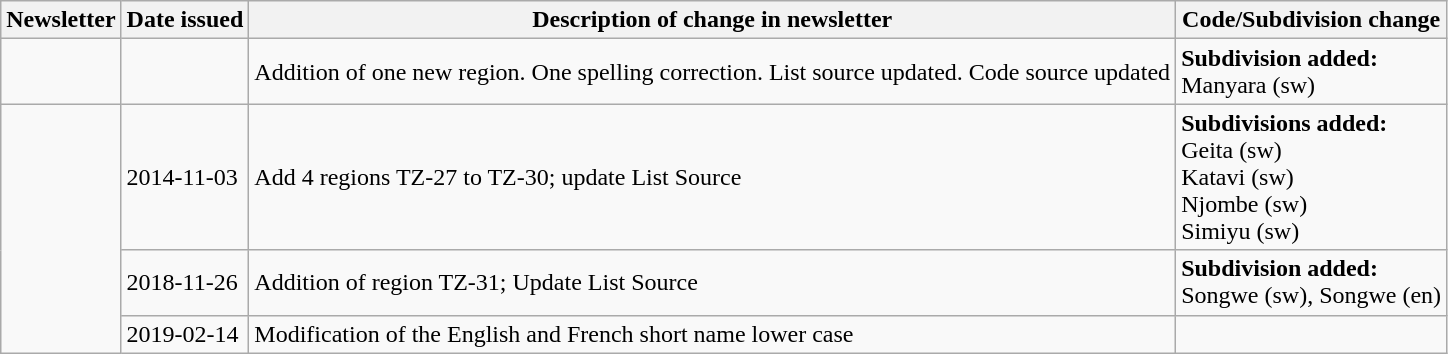<table class="wikitable">
<tr>
<th>Newsletter</th>
<th>Date issued</th>
<th>Description of change in newsletter</th>
<th>Code/Subdivision change</th>
</tr>
<tr>
<td id="I-5"></td>
<td></td>
<td>Addition of one new region. One spelling correction. List source updated. Code source updated</td>
<td style=white-space:nowrap><strong>Subdivision added:</strong><br>  Manyara (sw)</td>
</tr>
<tr>
<td rowspan="3"></td>
<td>2014-11-03</td>
<td>Add 4 regions TZ-27 to TZ-30; update List Source</td>
<td><strong>Subdivisions added:</strong><br>  Geita (sw)<br> Katavi (sw)<br> Njombe (sw)<br> Simiyu (sw)</td>
</tr>
<tr>
<td>2018-11-26</td>
<td>Addition of region TZ-31; Update List Source</td>
<td><strong>Subdivision added:</strong><br>  Songwe (sw), Songwe (en)</td>
</tr>
<tr>
<td>2019-02-14</td>
<td>Modification of the English and French short name lower case</td>
<td></td>
</tr>
</table>
